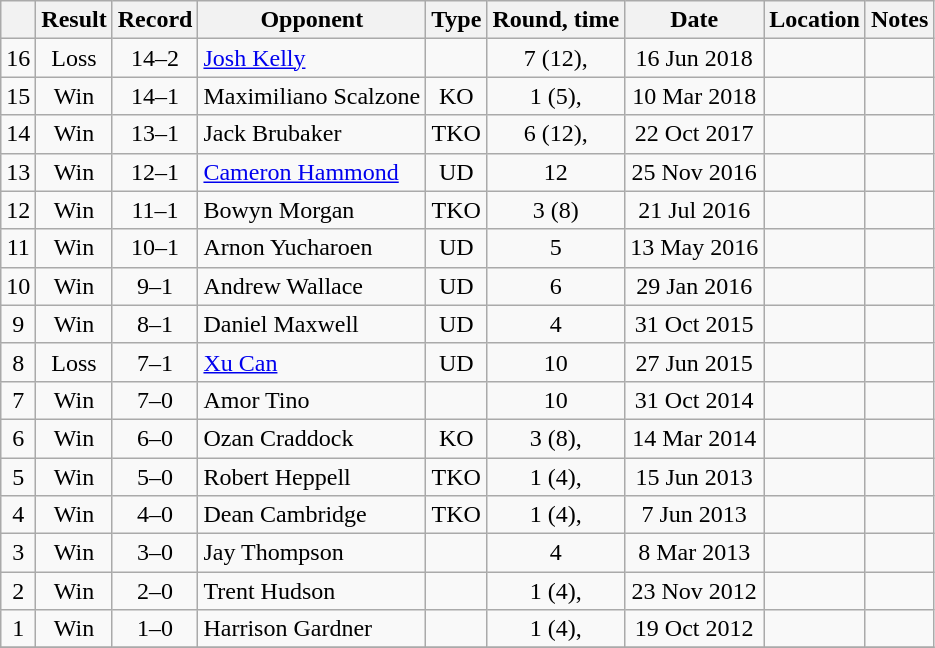<table class="wikitable" style="text-align:center">
<tr>
<th></th>
<th>Result</th>
<th>Record</th>
<th>Opponent</th>
<th>Type</th>
<th>Round, time</th>
<th>Date</th>
<th>Location</th>
<th>Notes</th>
</tr>
<tr>
<td>16</td>
<td>Loss</td>
<td>14–2</td>
<td align=left><a href='#'>Josh Kelly</a></td>
<td></td>
<td>7 (12), </td>
<td>16 Jun 2018</td>
<td align=left></td>
<td align=left></td>
</tr>
<tr>
<td>15</td>
<td>Win</td>
<td>14–1</td>
<td align=left>Maximiliano Scalzone</td>
<td>KO</td>
<td>1 (5), </td>
<td>10 Mar 2018</td>
<td align=left></td>
<td></td>
</tr>
<tr>
<td>14</td>
<td>Win</td>
<td>13–1</td>
<td align=left>Jack Brubaker</td>
<td>TKO</td>
<td>6 (12), </td>
<td>22 Oct 2017</td>
<td align=left></td>
<td align=left></td>
</tr>
<tr>
<td>13</td>
<td>Win</td>
<td>12–1</td>
<td align=left><a href='#'>Cameron Hammond</a></td>
<td>UD</td>
<td>12</td>
<td>25 Nov 2016</td>
<td align=left></td>
<td align=left></td>
</tr>
<tr>
<td>12</td>
<td>Win</td>
<td>11–1</td>
<td align=left>Bowyn Morgan</td>
<td>TKO</td>
<td>3 (8)</td>
<td>21 Jul 2016</td>
<td align=left></td>
<td></td>
</tr>
<tr>
<td>11</td>
<td>Win</td>
<td>10–1</td>
<td align=left>Arnon Yucharoen</td>
<td>UD</td>
<td>5</td>
<td>13 May 2016</td>
<td align=left></td>
<td></td>
</tr>
<tr>
<td>10</td>
<td>Win</td>
<td>9–1</td>
<td align=left>Andrew Wallace</td>
<td>UD</td>
<td>6</td>
<td>29 Jan 2016</td>
<td align=left></td>
<td></td>
</tr>
<tr>
<td>9</td>
<td>Win</td>
<td>8–1</td>
<td align=left>Daniel Maxwell</td>
<td>UD</td>
<td>4</td>
<td>31 Oct 2015</td>
<td align=left></td>
<td></td>
</tr>
<tr>
<td>8</td>
<td>Loss</td>
<td>7–1</td>
<td align=left><a href='#'>Xu Can</a></td>
<td>UD</td>
<td>10</td>
<td>27 Jun 2015</td>
<td align=left></td>
<td align=left></td>
</tr>
<tr>
<td>7</td>
<td>Win</td>
<td>7–0</td>
<td align=left>Amor Tino</td>
<td></td>
<td>10</td>
<td>31 Oct 2014</td>
<td align=left></td>
<td align=left></td>
</tr>
<tr>
<td>6</td>
<td>Win</td>
<td>6–0</td>
<td align=left>Ozan Craddock</td>
<td>KO</td>
<td>3 (8), </td>
<td>14 Mar 2014</td>
<td align=left></td>
<td align=left></td>
</tr>
<tr>
<td>5</td>
<td>Win</td>
<td>5–0</td>
<td align=left>Robert Heppell</td>
<td>TKO</td>
<td>1 (4), </td>
<td>15 Jun 2013</td>
<td align=left></td>
<td></td>
</tr>
<tr>
<td>4</td>
<td>Win</td>
<td>4–0</td>
<td align=left>Dean Cambridge</td>
<td>TKO</td>
<td>1 (4), </td>
<td>7 Jun 2013</td>
<td align=left></td>
<td></td>
</tr>
<tr>
<td>3</td>
<td>Win</td>
<td>3–0</td>
<td align=left>Jay Thompson</td>
<td></td>
<td>4</td>
<td>8 Mar 2013</td>
<td align=left></td>
<td></td>
</tr>
<tr>
<td>2</td>
<td>Win</td>
<td>2–0</td>
<td align=left>Trent Hudson</td>
<td></td>
<td>1 (4), </td>
<td>23 Nov 2012</td>
<td align=left></td>
<td></td>
</tr>
<tr>
<td>1</td>
<td>Win</td>
<td>1–0</td>
<td align=left>Harrison Gardner</td>
<td></td>
<td>1 (4), </td>
<td>19 Oct 2012</td>
<td align=left></td>
<td></td>
</tr>
<tr>
</tr>
</table>
